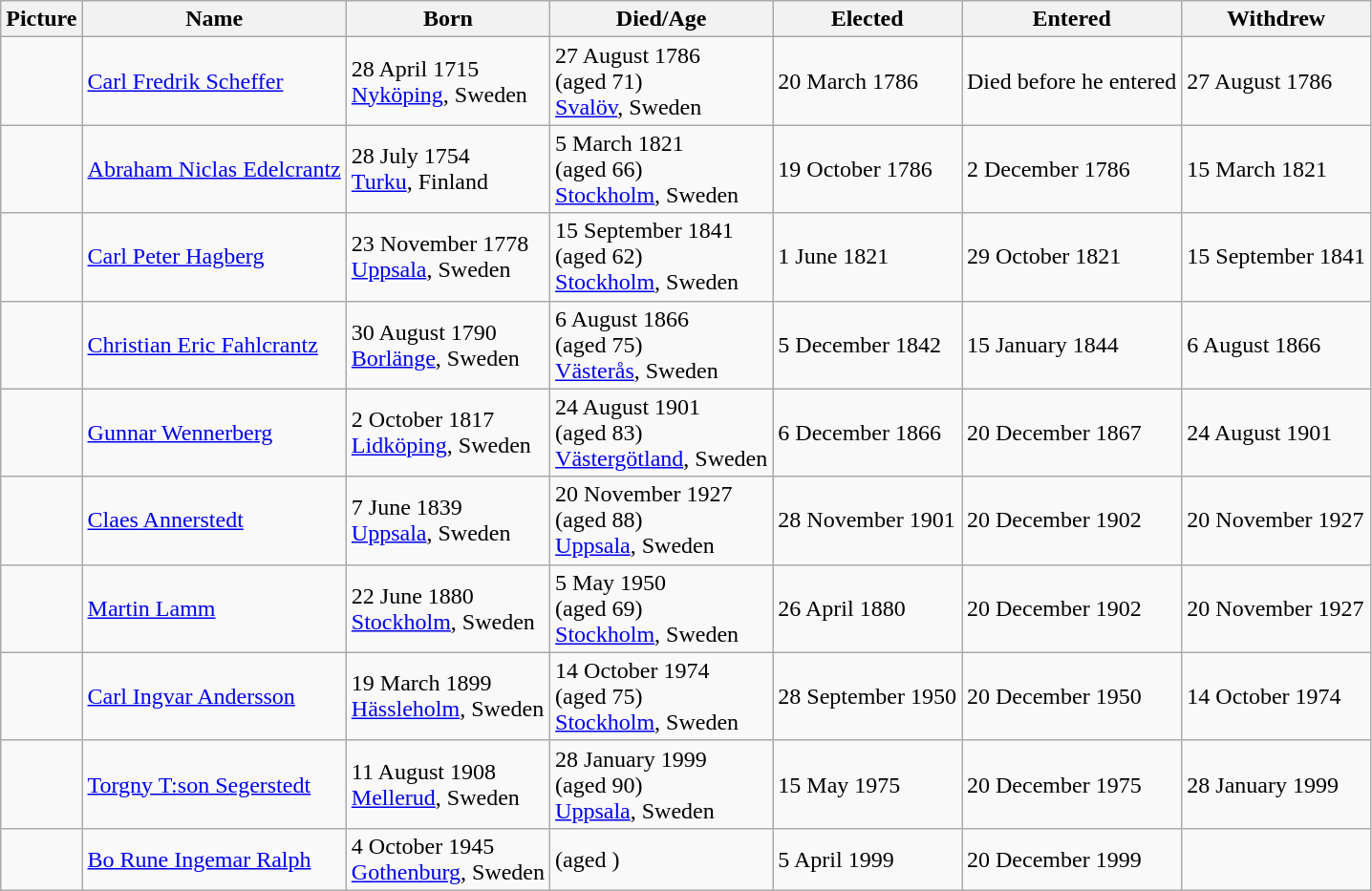<table class="wikitable sortable">
<tr>
<th>Picture</th>
<th>Name</th>
<th>Born</th>
<th>Died/Age</th>
<th>Elected</th>
<th>Entered</th>
<th>Withdrew</th>
</tr>
<tr>
<td></td>
<td><a href='#'>Carl Fredrik Scheffer</a></td>
<td>28 April 1715 <br> <a href='#'>Nyköping</a>, Sweden</td>
<td>27 August 1786 <br> (aged 71) <br> <a href='#'>Svalöv</a>, Sweden</td>
<td>20 March 1786</td>
<td>Died before he entered</td>
<td>27 August 1786</td>
</tr>
<tr>
<td></td>
<td><a href='#'>Abraham Niclas Edelcrantz</a></td>
<td>28 July 1754 <br> <a href='#'>Turku</a>, Finland</td>
<td>5 March 1821 <br> (aged 66) <br> <a href='#'>Stockholm</a>, Sweden</td>
<td>19 October 1786</td>
<td>2 December 1786</td>
<td>15 March 1821</td>
</tr>
<tr>
<td></td>
<td><a href='#'>Carl Peter Hagberg</a></td>
<td>23 November 1778 <br> <a href='#'>Uppsala</a>, Sweden</td>
<td>15 September 1841 <br> (aged 62) <br> <a href='#'>Stockholm</a>, Sweden</td>
<td>1 June 1821</td>
<td>29 October 1821</td>
<td>15 September 1841</td>
</tr>
<tr>
<td></td>
<td><a href='#'>Christian Eric Fahlcrantz</a></td>
<td>30 August 1790 <br> <a href='#'>Borlänge</a>, Sweden</td>
<td>6 August 1866 <br> (aged 75) <br> <a href='#'>Västerås</a>, Sweden</td>
<td>5 December 1842</td>
<td>15 January 1844</td>
<td>6 August 1866</td>
</tr>
<tr>
<td></td>
<td><a href='#'>Gunnar Wennerberg</a></td>
<td>2 October 1817 <br> <a href='#'>Lidköping</a>, Sweden</td>
<td>24 August 1901 <br> (aged 83) <br> <a href='#'>Västergötland</a>, Sweden</td>
<td>6 December 1866</td>
<td>20 December 1867</td>
<td>24 August 1901</td>
</tr>
<tr>
<td></td>
<td><a href='#'>Claes Annerstedt</a></td>
<td>7 June 1839 <br> <a href='#'>Uppsala</a>, Sweden</td>
<td>20 November 1927 <br> (aged 88) <br> <a href='#'>Uppsala</a>, Sweden</td>
<td>28 November 1901</td>
<td>20 December 1902</td>
<td>20 November 1927</td>
</tr>
<tr>
<td></td>
<td><a href='#'>Martin Lamm</a></td>
<td>22 June 1880 <br> <a href='#'>Stockholm</a>, Sweden</td>
<td>5 May 1950 <br> (aged 69) <br> <a href='#'>Stockholm</a>, Sweden</td>
<td>26 April 1880</td>
<td>20 December 1902</td>
<td>20 November 1927</td>
</tr>
<tr>
<td></td>
<td><a href='#'>Carl Ingvar Andersson</a></td>
<td>19 March 1899 <br> <a href='#'>Hässleholm</a>, Sweden</td>
<td>14 October 1974 <br> (aged 75) <br> <a href='#'>Stockholm</a>, Sweden</td>
<td>28 September 1950</td>
<td>20 December 1950</td>
<td>14 October 1974</td>
</tr>
<tr>
<td></td>
<td><a href='#'>Torgny T:son Segerstedt</a></td>
<td>11 August 1908 <br> <a href='#'>Mellerud</a>, Sweden</td>
<td>28 January 1999 <br> (aged 90) <br> <a href='#'>Uppsala</a>, Sweden</td>
<td>15 May 1975</td>
<td>20 December 1975</td>
<td>28 January 1999</td>
</tr>
<tr>
<td></td>
<td><a href='#'>Bo Rune Ingemar Ralph</a></td>
<td>4 October 1945 <br> <a href='#'>Gothenburg</a>, Sweden</td>
<td>(aged )</td>
<td>5 April 1999</td>
<td>20 December 1999</td>
<td></td>
</tr>
</table>
